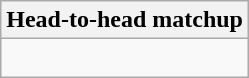<table class="wikitable collapsible collapsed">
<tr>
<th>Head-to-head matchup</th>
</tr>
<tr>
<td><br></td>
</tr>
</table>
